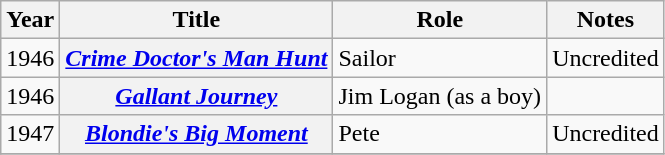<table class="wikitable plainrowheaders sortable">
<tr>
<th scope="col">Year</th>
<th scope="col">Title</th>
<th scope="col">Role</th>
<th class="unsortable">Notes</th>
</tr>
<tr>
<td>1946</td>
<th><em><a href='#'>Crime Doctor's Man Hunt</a></em></th>
<td>Sailor</td>
<td>Uncredited</td>
</tr>
<tr>
<td>1946</td>
<th><em><a href='#'>Gallant Journey</a></em></th>
<td>Jim Logan (as a boy)</td>
<td></td>
</tr>
<tr>
<td>1947</td>
<th><em><a href='#'>Blondie's Big Moment</a></em></th>
<td>Pete</td>
<td>Uncredited</td>
</tr>
<tr>
</tr>
</table>
